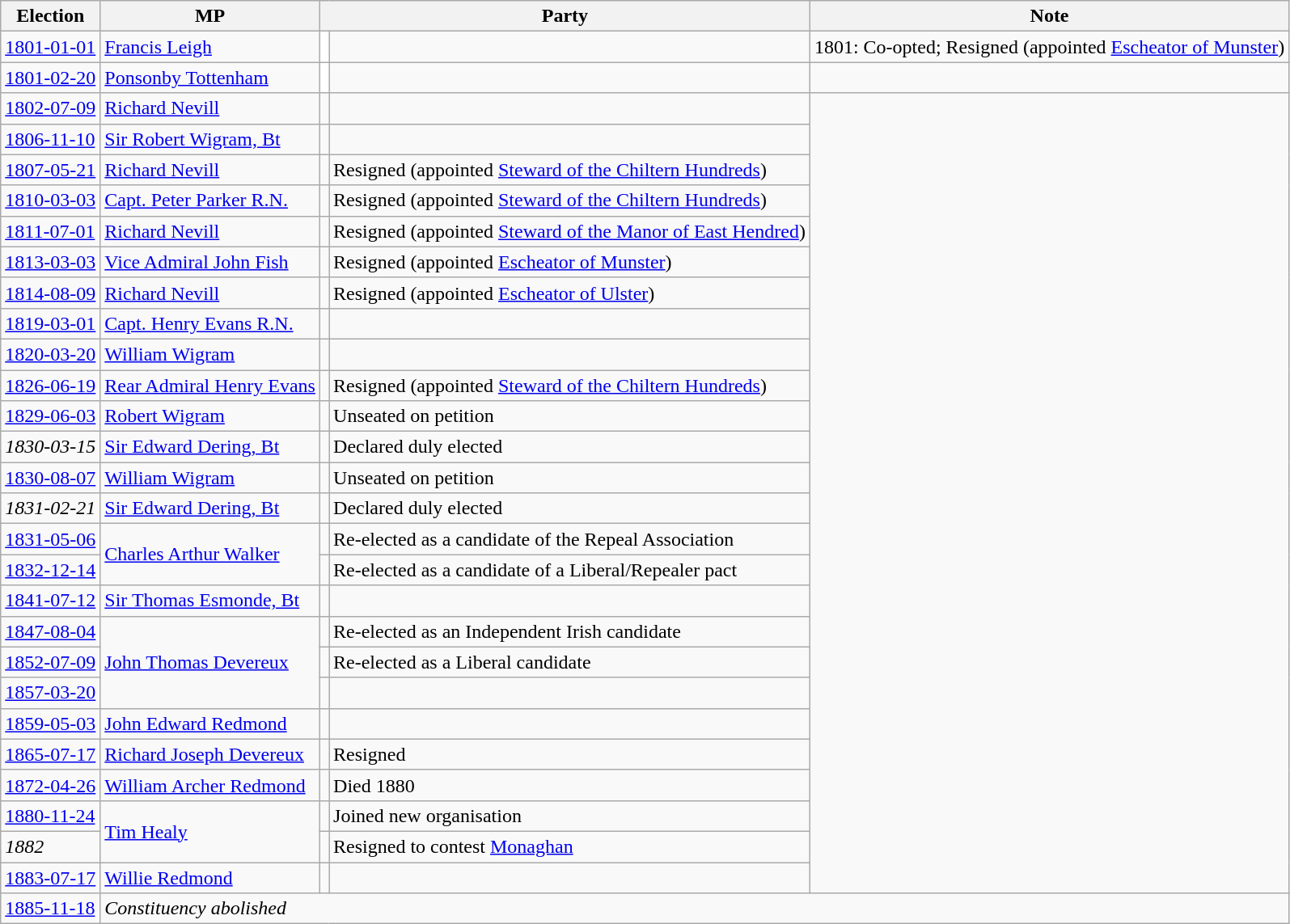<table class="wikitable">
<tr>
<th>Election</th>
<th>MP</th>
<th colspan=2>Party</th>
<th>Note</th>
</tr>
<tr>
<td><a href='#'>1801-01-01</a></td>
<td><a href='#'>Francis Leigh</a></td>
<td style="color:inherit;background-color: white"></td>
<td></td>
<td>1801: Co-opted; Resigned (appointed <a href='#'>Escheator of Munster</a>)</td>
</tr>
<tr>
<td><a href='#'>1801-02-20</a></td>
<td><a href='#'>Ponsonby Tottenham</a></td>
<td style="color:inherit;background-color: white"></td>
<td></td>
<td></td>
</tr>
<tr>
<td><a href='#'>1802-07-09</a></td>
<td><a href='#'>Richard Nevill</a></td>
<td></td>
<td></td>
</tr>
<tr>
<td><a href='#'>1806-11-10</a></td>
<td><a href='#'>Sir Robert Wigram, Bt</a></td>
<td></td>
<td></td>
</tr>
<tr>
<td><a href='#'>1807-05-21</a></td>
<td><a href='#'>Richard Nevill</a></td>
<td></td>
<td>Resigned (appointed <a href='#'>Steward of the Chiltern Hundreds</a>)</td>
</tr>
<tr>
<td><a href='#'>1810-03-03</a></td>
<td><a href='#'>Capt. Peter Parker R.N.</a></td>
<td></td>
<td>Resigned (appointed <a href='#'>Steward of the Chiltern Hundreds</a>)</td>
</tr>
<tr>
<td><a href='#'>1811-07-01</a></td>
<td><a href='#'>Richard Nevill</a></td>
<td></td>
<td>Resigned (appointed <a href='#'>Steward of the Manor of East Hendred</a>)</td>
</tr>
<tr>
<td><a href='#'>1813-03-03</a></td>
<td><a href='#'>Vice Admiral John Fish</a></td>
<td></td>
<td>Resigned (appointed <a href='#'>Escheator of Munster</a>)</td>
</tr>
<tr>
<td><a href='#'>1814-08-09</a></td>
<td><a href='#'>Richard Nevill</a></td>
<td></td>
<td>Resigned (appointed <a href='#'>Escheator of Ulster</a>)</td>
</tr>
<tr>
<td><a href='#'>1819-03-01</a></td>
<td><a href='#'>Capt. Henry Evans R.N.</a></td>
<td></td>
<td></td>
</tr>
<tr>
<td><a href='#'>1820-03-20</a></td>
<td><a href='#'>William Wigram</a></td>
<td></td>
<td></td>
</tr>
<tr>
<td><a href='#'>1826-06-19</a></td>
<td><a href='#'>Rear Admiral Henry Evans</a></td>
<td></td>
<td>Resigned (appointed <a href='#'>Steward of the Chiltern Hundreds</a>)</td>
</tr>
<tr>
<td><a href='#'>1829-06-03</a></td>
<td><a href='#'>Robert Wigram</a></td>
<td></td>
<td>Unseated on petition</td>
</tr>
<tr>
<td><em>1830-03-15</em></td>
<td><a href='#'>Sir Edward Dering, Bt</a></td>
<td></td>
<td>Declared duly elected</td>
</tr>
<tr>
<td><a href='#'>1830-08-07</a></td>
<td><a href='#'>William Wigram</a></td>
<td></td>
<td>Unseated on petition</td>
</tr>
<tr>
<td><em>1831-02-21</em></td>
<td><a href='#'>Sir Edward Dering, Bt</a></td>
<td></td>
<td>Declared duly elected</td>
</tr>
<tr>
<td><a href='#'>1831-05-06</a></td>
<td rowspan="2"><a href='#'>Charles Arthur Walker</a></td>
<td></td>
<td>Re-elected as a candidate of the Repeal Association</td>
</tr>
<tr>
<td><a href='#'>1832-12-14</a></td>
<td></td>
<td>Re-elected as a candidate of a Liberal/Repealer pact</td>
</tr>
<tr>
<td><a href='#'>1841-07-12</a></td>
<td><a href='#'>Sir Thomas Esmonde, Bt</a></td>
<td></td>
<td></td>
</tr>
<tr>
<td><a href='#'>1847-08-04</a></td>
<td rowspan="3"><a href='#'>John Thomas Devereux</a></td>
<td></td>
<td>Re-elected as an Independent Irish candidate</td>
</tr>
<tr>
<td><a href='#'>1852-07-09</a></td>
<td></td>
<td>Re-elected as a Liberal candidate</td>
</tr>
<tr>
<td><a href='#'>1857-03-20</a></td>
<td></td>
<td></td>
</tr>
<tr>
<td><a href='#'>1859-05-03</a></td>
<td><a href='#'>John Edward Redmond</a></td>
<td></td>
<td></td>
</tr>
<tr>
<td><a href='#'>1865-07-17</a></td>
<td><a href='#'>Richard Joseph Devereux</a></td>
<td></td>
<td>Resigned</td>
</tr>
<tr>
<td><a href='#'>1872-04-26</a></td>
<td><a href='#'>William Archer Redmond</a></td>
<td></td>
<td>Died 1880</td>
</tr>
<tr>
<td><a href='#'>1880-11-24</a></td>
<td rowspan="2"><a href='#'>Tim Healy</a></td>
<td></td>
<td>Joined new organisation</td>
</tr>
<tr>
<td><em>1882</em></td>
<td></td>
<td>Resigned to contest <a href='#'>Monaghan</a></td>
</tr>
<tr>
<td><a href='#'>1883-07-17</a></td>
<td><a href='#'>Willie Redmond</a></td>
<td></td>
<td></td>
</tr>
<tr>
<td><a href='#'>1885-11-18</a></td>
<td colspan="4"><em>Constituency abolished</em></td>
</tr>
</table>
